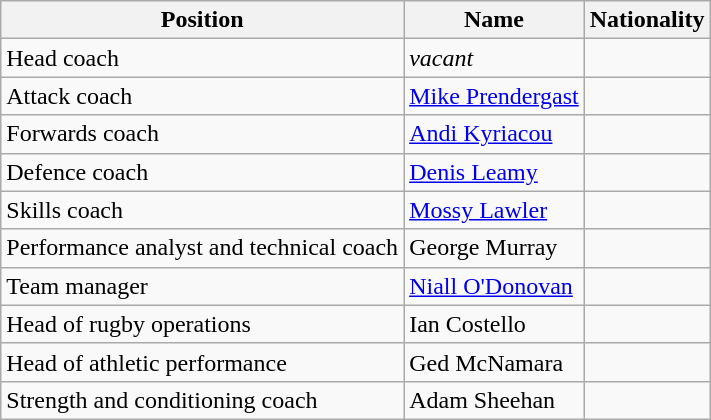<table class="wikitable">
<tr>
<th>Position</th>
<th>Name</th>
<th>Nationality</th>
</tr>
<tr>
<td>Head coach</td>
<td><em>vacant</em></td>
<td></td>
</tr>
<tr>
<td>Attack coach</td>
<td><a href='#'>Mike Prendergast</a></td>
<td></td>
</tr>
<tr>
<td>Forwards coach</td>
<td><a href='#'>Andi Kyriacou</a></td>
<td></td>
</tr>
<tr>
<td>Defence coach</td>
<td><a href='#'>Denis Leamy</a></td>
<td></td>
</tr>
<tr>
<td>Skills coach</td>
<td><a href='#'>Mossy Lawler</a></td>
<td></td>
</tr>
<tr>
<td>Performance analyst and technical coach</td>
<td>George Murray</td>
<td></td>
</tr>
<tr>
<td>Team manager</td>
<td><a href='#'>Niall O'Donovan</a></td>
<td></td>
</tr>
<tr>
<td>Head of rugby operations</td>
<td>Ian Costello</td>
<td></td>
</tr>
<tr>
<td>Head of athletic performance</td>
<td>Ged McNamara</td>
<td></td>
</tr>
<tr>
<td>Strength and conditioning coach</td>
<td>Adam Sheehan</td>
<td></td>
</tr>
</table>
